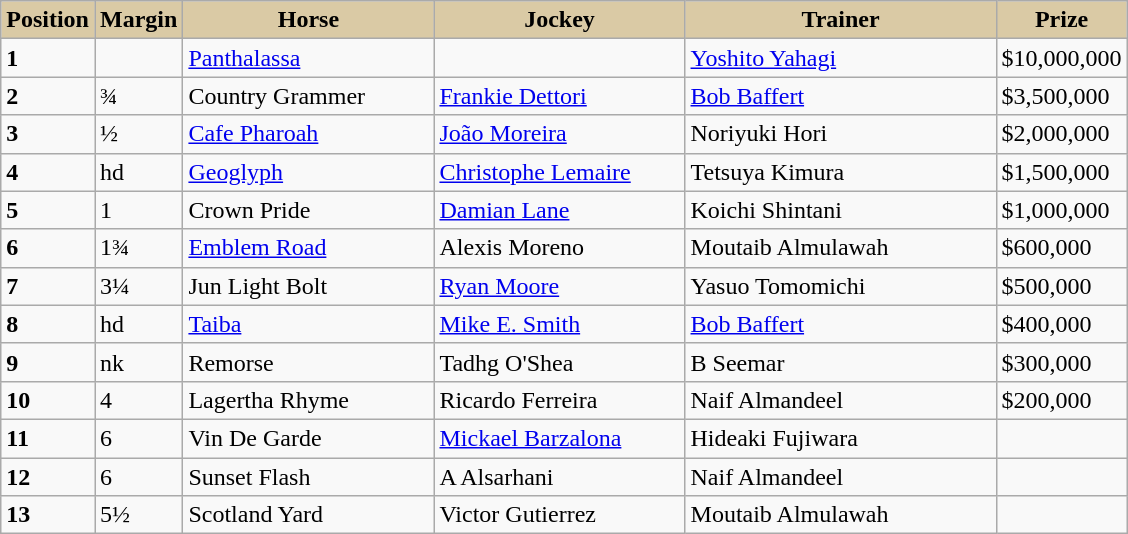<table class="wikitable sortable">
<tr style="background:#DACAA5; text-align:center;">
<td style="width:35px;"><strong>Position</strong></td>
<td style="width:45px;"><strong>Margin</strong></td>
<td style="width:160px;"><strong>Horse</strong></td>
<td style="width:160px;"><strong>Jockey</strong></td>
<td style="width:200px;"><strong>Trainer</strong></td>
<td style="width:80px;"><strong>Prize</strong></td>
</tr>
<tr>
<td><strong>1</strong></td>
<td></td>
<td><a href='#'>Panthalassa</a></td>
<td></td>
<td><a href='#'>Yoshito Yahagi</a></td>
<td>$10,000,000</td>
</tr>
<tr>
<td><strong>2</strong></td>
<td>¾</td>
<td>Country Grammer</td>
<td><a href='#'>Frankie Dettori</a></td>
<td><a href='#'>Bob Baffert</a></td>
<td>$3,500,000</td>
</tr>
<tr>
<td><strong>3</strong></td>
<td>½</td>
<td><a href='#'>Cafe Pharoah</a></td>
<td><a href='#'>João Moreira</a></td>
<td>Noriyuki Hori</td>
<td>$2,000,000</td>
</tr>
<tr>
<td><strong>4</strong></td>
<td>hd</td>
<td><a href='#'>Geoglyph</a></td>
<td><a href='#'>Christophe Lemaire</a></td>
<td>Tetsuya Kimura</td>
<td>$1,500,000</td>
</tr>
<tr>
<td><strong>5</strong></td>
<td>1</td>
<td>Crown Pride</td>
<td><a href='#'>Damian Lane</a></td>
<td>Koichi Shintani</td>
<td>$1,000,000</td>
</tr>
<tr>
<td><strong>6</strong></td>
<td>1¾</td>
<td><a href='#'>Emblem Road</a></td>
<td>Alexis Moreno</td>
<td>Moutaib Almulawah</td>
<td>$600,000</td>
</tr>
<tr>
<td><strong>7</strong></td>
<td>3¼</td>
<td>Jun Light Bolt</td>
<td><a href='#'>Ryan Moore</a></td>
<td>Yasuo Tomomichi</td>
<td>$500,000</td>
</tr>
<tr>
<td><strong>8</strong></td>
<td>hd</td>
<td><a href='#'>Taiba</a></td>
<td><a href='#'>Mike E. Smith</a></td>
<td><a href='#'>Bob Baffert</a></td>
<td>$400,000</td>
</tr>
<tr>
<td><strong>9</strong></td>
<td>nk</td>
<td>Remorse</td>
<td>Tadhg O'Shea</td>
<td>B Seemar</td>
<td>$300,000</td>
</tr>
<tr>
<td><strong>10</strong></td>
<td>4</td>
<td>Lagertha Rhyme</td>
<td>Ricardo Ferreira</td>
<td>Naif Almandeel</td>
<td>$200,000</td>
</tr>
<tr>
<td><strong>11</strong></td>
<td>6</td>
<td>Vin De Garde</td>
<td><a href='#'>Mickael Barzalona</a></td>
<td>Hideaki Fujiwara</td>
<td></td>
</tr>
<tr>
<td><strong>12</strong></td>
<td>6</td>
<td>Sunset Flash</td>
<td>A Alsarhani</td>
<td>Naif Almandeel</td>
<td></td>
</tr>
<tr>
<td><strong>13</strong></td>
<td>5½</td>
<td>Scotland Yard</td>
<td>Victor Gutierrez</td>
<td>Moutaib Almulawah</td>
<td></td>
</tr>
</table>
